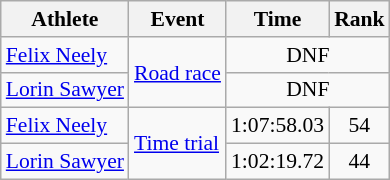<table class=wikitable style="font-size:90%;">
<tr>
<th>Athlete</th>
<th>Event</th>
<th>Time</th>
<th>Rank</th>
</tr>
<tr align=center>
<td align=left><a href='#'>Felix Neely</a></td>
<td align=left rowspan=2><a href='#'>Road race</a></td>
<td colspan=2>DNF</td>
</tr>
<tr align=center>
<td align=left><a href='#'>Lorin Sawyer</a></td>
<td colspan=2>DNF</td>
</tr>
<tr align=center>
<td align=left><a href='#'>Felix Neely</a></td>
<td align=left rowspan=2><a href='#'>Time trial</a></td>
<td>1:07:58.03</td>
<td>54</td>
</tr>
<tr align=center>
<td align=left><a href='#'>Lorin Sawyer</a></td>
<td>1:02:19.72</td>
<td>44</td>
</tr>
</table>
